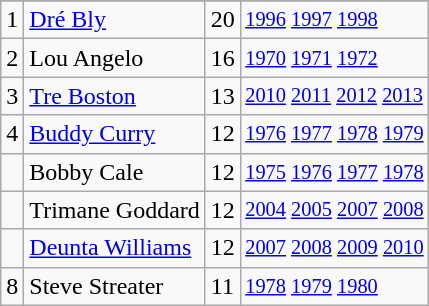<table class="wikitable">
<tr>
</tr>
<tr>
<td>1</td>
<td><a href='#'>Dré Bly</a></td>
<td>20</td>
<td style="font-size:85%;"><a href='#'>1996</a> <a href='#'>1997</a> <a href='#'>1998</a></td>
</tr>
<tr>
<td>2</td>
<td>Lou Angelo</td>
<td>16</td>
<td style="font-size:85%;"><a href='#'>1970</a> <a href='#'>1971</a> <a href='#'>1972</a></td>
</tr>
<tr>
<td>3</td>
<td><a href='#'>Tre Boston</a></td>
<td>13</td>
<td style="font-size:85%;"><a href='#'>2010</a> <a href='#'>2011</a> <a href='#'>2012</a> <a href='#'>2013</a></td>
</tr>
<tr>
<td>4</td>
<td><a href='#'>Buddy Curry</a></td>
<td>12</td>
<td style="font-size:85%;"><a href='#'>1976</a> <a href='#'>1977</a> <a href='#'>1978</a> <a href='#'>1979</a></td>
</tr>
<tr>
<td></td>
<td>Bobby Cale</td>
<td>12</td>
<td style="font-size:85%;"><a href='#'>1975</a> <a href='#'>1976</a> <a href='#'>1977</a> <a href='#'>1978</a></td>
</tr>
<tr>
<td></td>
<td>Trimane Goddard</td>
<td>12</td>
<td style="font-size:85%;"><a href='#'>2004</a> <a href='#'>2005</a> <a href='#'>2007</a> <a href='#'>2008</a></td>
</tr>
<tr>
<td></td>
<td><a href='#'>Deunta Williams</a></td>
<td>12</td>
<td style="font-size:85%;"><a href='#'>2007</a> <a href='#'>2008</a> <a href='#'>2009</a> <a href='#'>2010</a></td>
</tr>
<tr>
<td>8</td>
<td>Steve Streater</td>
<td>11</td>
<td style="font-size:85%;"><a href='#'>1978</a> <a href='#'>1979</a> <a href='#'>1980</a></td>
</tr>
</table>
